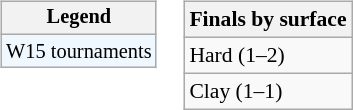<table>
<tr valign=top>
<td><br><table class="wikitable" style="font-size:85%">
<tr>
<th>Legend</th>
</tr>
<tr style="background:#f0f8ff;">
<td>W15 tournaments</td>
</tr>
</table>
</td>
<td><br><table class="wikitable" style="font-size:90%;">
<tr>
<th>Finals by surface</th>
</tr>
<tr>
<td>Hard (1–2)</td>
</tr>
<tr>
<td>Clay (1–1)</td>
</tr>
</table>
</td>
</tr>
</table>
